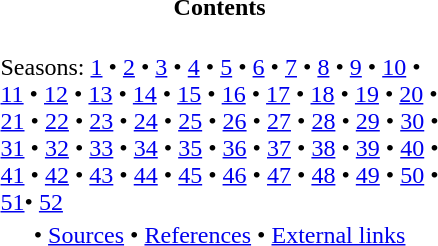<table id="toc" class="toc" summary="Contents" >
<tr>
<td style="text-align: center;"><strong>Contents</strong></td>
</tr>
<tr>
<td><br>Seasons: 
<a href='#'>1</a> •
<a href='#'>2</a> •
<a href='#'>3</a> •
<a href='#'>4</a> •
<a href='#'>5</a> •
<a href='#'>6</a> •
<a href='#'>7</a> •
<a href='#'>8</a> •
<a href='#'>9</a> •
<a href='#'>10</a> •<br>
<a href='#'>11</a> •
<a href='#'>12</a> •
<a href='#'>13</a> •
<a href='#'>14</a> •
<a href='#'>15</a> •
<a href='#'>16</a> •
<a href='#'>17</a> •
<a href='#'>18</a> •
<a href='#'>19</a> •
<a href='#'>20</a> •<br>
<a href='#'>21</a> •
<a href='#'>22</a> •
<a href='#'>23</a> •
<a href='#'>24</a> •
<a href='#'>25</a> •
<a href='#'>26</a> •
<a href='#'>27</a> •
<a href='#'>28</a> •
<a href='#'>29</a> •
<a href='#'>30</a> •<br>
<a href='#'>31</a> •
<a href='#'>32</a> •
<a href='#'>33</a> •
<a href='#'>34</a> •
<a href='#'>35</a> •
<a href='#'>36</a> •
<a href='#'>37</a> •
<a href='#'>38</a> •
<a href='#'>39</a> •
<a href='#'>40</a> •<br>
<a href='#'>41</a> •
<a href='#'>42</a> •
<a href='#'>43</a> •
<a href='#'>44</a> •
<a href='#'>45</a> •
<a href='#'>46</a> •
<a href='#'>47</a> •
<a href='#'>48</a> •
<a href='#'>49</a> •
<a href='#'>50</a> •<br>
<a href='#'>51</a>•
<a href='#'>52</a></td>
</tr>
<tr>
<td style="text-align: center;">• <a href='#'>Sources</a> • <a href='#'>References</a> • <a href='#'>External links</a></td>
</tr>
</table>
